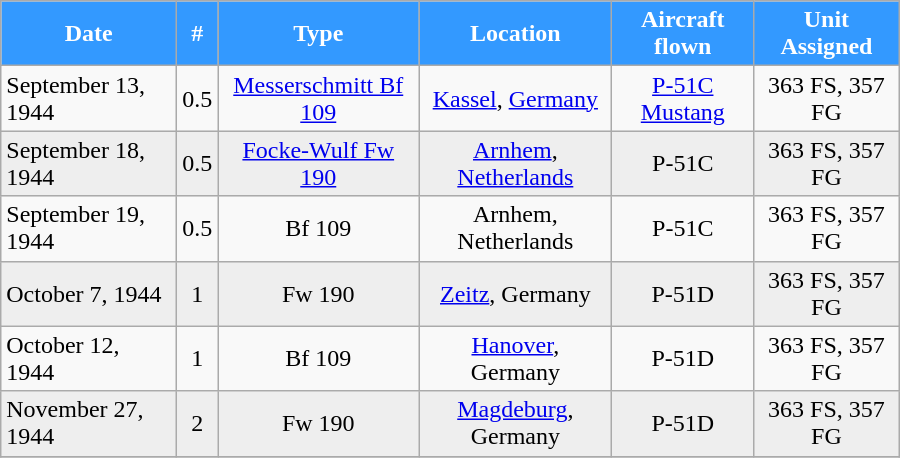<table class="wikitable" style="margin:auto; width:600px;">
<tr style="color:white;">
<th style="background:#39f;">Date</th>
<th style="background:#39f;">#</th>
<th style="background:#39f;">Type</th>
<th style="background:#39f;">Location</th>
<th style="background:#39f;">Aircraft flown</th>
<th style="background:#39f;">Unit Assigned</th>
</tr>
<tr>
<td>September 13, 1944</td>
<td align=center>0.5</td>
<td align=center><a href='#'>Messerschmitt Bf 109</a></td>
<td align=center><a href='#'>Kassel</a>, <a href='#'>Germany</a></td>
<td align=center><a href='#'>P-51C Mustang</a></td>
<td align=center>363 FS, 357 FG</td>
</tr>
<tr style="background:#eee;">
<td>September 18, 1944</td>
<td align=center>0.5</td>
<td align=center><a href='#'>Focke-Wulf Fw 190</a></td>
<td align=center><a href='#'>Arnhem</a>, <a href='#'>Netherlands</a></td>
<td align=center>P-51C</td>
<td align=center>363 FS, 357 FG</td>
</tr>
<tr>
<td>September 19, 1944</td>
<td align=center>0.5</td>
<td align=center>Bf 109</td>
<td align=center>Arnhem, Netherlands</td>
<td align=center>P-51C</td>
<td align=center>363 FS, 357 FG</td>
</tr>
<tr style="background:#eee;">
<td>October 7, 1944</td>
<td align=center>1</td>
<td align=center>Fw 190</td>
<td align=center><a href='#'>Zeitz</a>, Germany</td>
<td align=center>P-51D</td>
<td align=center>363 FS, 357 FG</td>
</tr>
<tr>
<td>October 12, 1944</td>
<td align=center>1</td>
<td align=center>Bf 109</td>
<td align=center><a href='#'>Hanover</a>, Germany</td>
<td align=center>P-51D</td>
<td align=center>363 FS, 357 FG</td>
</tr>
<tr style="background:#eee;">
<td>November 27, 1944</td>
<td align=center>2</td>
<td align=center>Fw 190</td>
<td align=center><a href='#'>Magdeburg</a>, Germany</td>
<td align=center>P-51D</td>
<td align=center>363 FS, 357 FG</td>
</tr>
<tr>
</tr>
</table>
